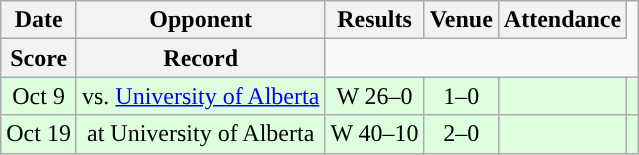<table class="wikitable" style="text-align:center">
<tr>
<th>Date</th>
<th>Opponent</th>
<th>Results</th>
<th>Venue</th>
<th>Attendance</th>
</tr>
<tr>
<th>Score</th>
<th>Record</th>
</tr>
<tr style="background:#ddffdd">
<td>Oct 9</td>
<td>vs. <a href='#'>University of Alberta</a></td>
<td>W 26–0</td>
<td>1–0</td>
<td></td>
<td></td>
</tr>
<tr style="background:#ddffdd">
<td>Oct 19</td>
<td>at University of Alberta</td>
<td>W 40–10</td>
<td>2–0</td>
<td></td>
<td></td>
</tr>
</table>
